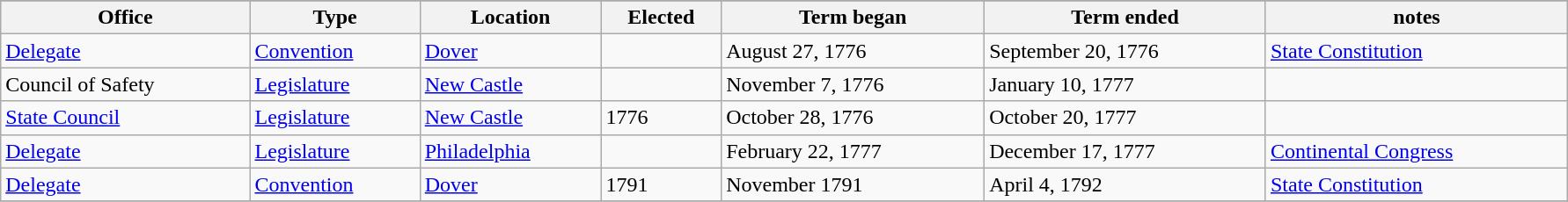<table class=wikitable style="width: 94%" style="text-align: center;" align="center">
<tr bgcolor=#cccccc>
</tr>
<tr>
<th>Office</th>
<th>Type</th>
<th>Location</th>
<th>Elected</th>
<th>Term began</th>
<th>Term ended</th>
<th>notes</th>
</tr>
<tr>
<td><a href='#'>Delegate</a></td>
<td><a href='#'>Convention</a></td>
<td><a href='#'>Dover</a></td>
<td></td>
<td>August 27, 1776</td>
<td>September 20, 1776</td>
<td><a href='#'>State Constitution</a></td>
</tr>
<tr>
<td>Council of Safety</td>
<td><a href='#'>Legislature</a></td>
<td><a href='#'>New Castle</a></td>
<td></td>
<td>November 7, 1776</td>
<td>January 10, 1777</td>
<td></td>
</tr>
<tr>
<td><a href='#'>State Council</a></td>
<td><a href='#'>Legislature</a></td>
<td><a href='#'>New Castle</a></td>
<td>1776</td>
<td>October 28, 1776</td>
<td>October 20, 1777</td>
<td></td>
</tr>
<tr>
<td><a href='#'>Delegate</a></td>
<td><a href='#'>Legislature</a></td>
<td><a href='#'>Philadelphia</a></td>
<td></td>
<td>February 22, 1777</td>
<td>December 17, 1777</td>
<td><a href='#'>Continental Congress</a></td>
</tr>
<tr>
<td><a href='#'>Delegate</a></td>
<td><a href='#'>Convention</a></td>
<td><a href='#'>Dover</a></td>
<td>1791</td>
<td>November 1791</td>
<td>April 4, 1792</td>
<td><a href='#'>State Constitution</a></td>
</tr>
<tr>
</tr>
</table>
